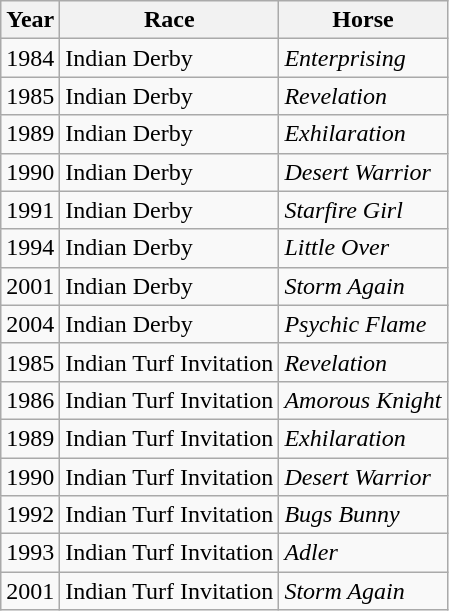<table class="wikitable">
<tr>
<th>Year</th>
<th>Race</th>
<th>Horse</th>
</tr>
<tr>
<td>1984</td>
<td>Indian Derby</td>
<td><em>Enterprising</em></td>
</tr>
<tr>
<td>1985</td>
<td>Indian Derby</td>
<td><em>Revelation</em></td>
</tr>
<tr>
<td>1989</td>
<td>Indian Derby</td>
<td><em>Exhilaration</em></td>
</tr>
<tr>
<td>1990</td>
<td>Indian Derby</td>
<td><em>Desert Warrior</em></td>
</tr>
<tr>
<td>1991</td>
<td>Indian Derby</td>
<td><em>Starfire Girl</em></td>
</tr>
<tr>
<td>1994</td>
<td>Indian Derby</td>
<td><em>Little Over</em></td>
</tr>
<tr>
<td>2001</td>
<td>Indian Derby</td>
<td><em>Storm Again</em></td>
</tr>
<tr>
<td>2004</td>
<td>Indian Derby</td>
<td><em>Psychic Flame</em></td>
</tr>
<tr>
<td>1985</td>
<td>Indian Turf Invitation</td>
<td><em>Revelation</em></td>
</tr>
<tr>
<td>1986</td>
<td>Indian Turf Invitation</td>
<td><em>Amorous Knight</em></td>
</tr>
<tr>
<td>1989</td>
<td>Indian Turf Invitation</td>
<td><em>Exhilaration</em></td>
</tr>
<tr>
<td>1990</td>
<td>Indian Turf Invitation</td>
<td><em>Desert Warrior</em></td>
</tr>
<tr>
<td>1992</td>
<td>Indian Turf Invitation</td>
<td><em>Bugs Bunny</em></td>
</tr>
<tr>
<td>1993</td>
<td>Indian Turf Invitation</td>
<td><em>Adler</em></td>
</tr>
<tr>
<td>2001</td>
<td>Indian Turf Invitation</td>
<td><em>Storm Again</em></td>
</tr>
</table>
